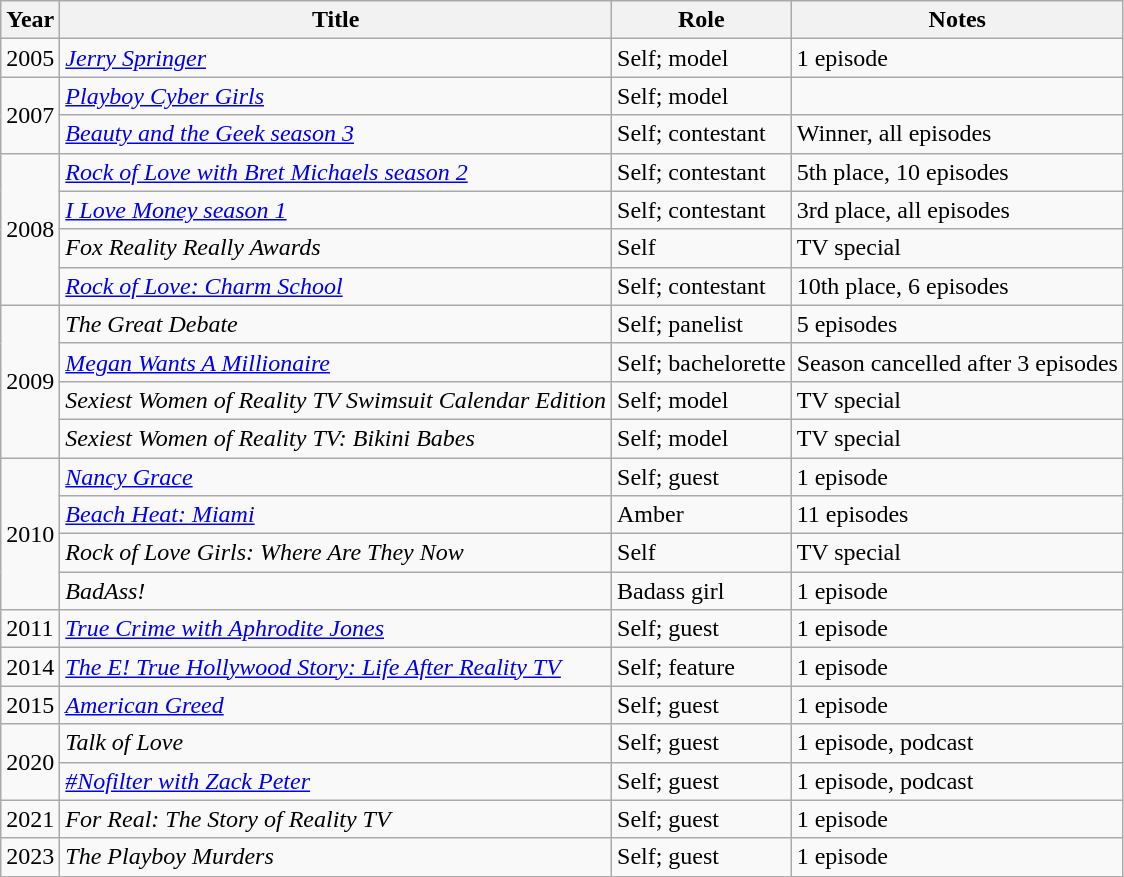<table class="wikitable">
<tr>
<th>Year</th>
<th>Title</th>
<th>Role</th>
<th>Notes</th>
</tr>
<tr>
<td>2005</td>
<td><em><a href='#'>Jerry Springer</a></em></td>
<td>Self; model</td>
<td>1 episode</td>
</tr>
<tr>
<td rowspan="2">2007</td>
<td><em><a href='#'>Playboy Cyber Girls</a></em></td>
<td>Self; model</td>
<td></td>
</tr>
<tr>
<td><em><a href='#'>Beauty and the Geek season 3</a></em></td>
<td>Self; contestant</td>
<td>Winner, all episodes</td>
</tr>
<tr>
<td rowspan="4">2008</td>
<td><em><a href='#'>Rock of Love with Bret Michaels season 2</a></em></td>
<td>Self; contestant</td>
<td>5th place, 10 episodes</td>
</tr>
<tr>
<td><em><a href='#'>I Love Money season 1</a></em></td>
<td>Self; contestant</td>
<td>3rd place, all episodes</td>
</tr>
<tr>
<td><em>Fox Reality Really Awards</em></td>
<td>Self</td>
<td>TV special</td>
</tr>
<tr>
<td><em><a href='#'>Rock of Love: Charm School</a></em></td>
<td>Self; contestant</td>
<td>10th place, 6 episodes</td>
</tr>
<tr>
<td rowspan="4">2009</td>
<td><em>The Great Debate</em></td>
<td>Self; panelist</td>
<td>5 episodes</td>
</tr>
<tr>
<td><em><a href='#'>Megan Wants A Millionaire</a></em></td>
<td>Self; bachelorette</td>
<td>Season cancelled after 3 episodes</td>
</tr>
<tr>
<td><em>Sexiest Women of Reality TV Swimsuit Calendar Edition</em></td>
<td>Self; model</td>
<td>TV special</td>
</tr>
<tr>
<td><em>Sexiest Women of Reality TV: Bikini Babes</em></td>
<td>Self; model</td>
<td>TV special</td>
</tr>
<tr>
<td rowspan="4">2010</td>
<td><em><a href='#'>Nancy Grace</a></em></td>
<td>Self; guest</td>
<td>1 episode</td>
</tr>
<tr>
<td><a href='#'><em>Beach Heat: Miami</em></a></td>
<td>Amber</td>
<td>11 episodes</td>
</tr>
<tr>
<td><em>Rock of Love Girls: Where Are They Now</em></td>
<td>Self</td>
<td>TV special</td>
</tr>
<tr>
<td><em>BadAss!</em></td>
<td>Badass girl</td>
<td>1 episode</td>
</tr>
<tr>
<td>2011</td>
<td><em><a href='#'>True Crime with Aphrodite Jones</a></em></td>
<td>Self; guest</td>
<td>1 episode</td>
</tr>
<tr>
<td>2014</td>
<td><em><a href='#'>The E! True Hollywood Story: Life After Reality TV</a></em></td>
<td>Self; feature</td>
<td>1 episode</td>
</tr>
<tr>
<td>2015</td>
<td><em><a href='#'>American Greed</a></em></td>
<td>Self; guest</td>
<td>1 episode</td>
</tr>
<tr>
<td rowspan="2">2020</td>
<td><em>Talk of Love</em></td>
<td>Self; guest</td>
<td>1 episode, podcast</td>
</tr>
<tr>
<td><em><a href='#'>#Nofilter with Zack Peter</a></em></td>
<td>Self; guest</td>
<td>1 episode, podcast</td>
</tr>
<tr>
<td>2021</td>
<td><em>For Real: The Story of Reality TV</em></td>
<td>Self; guest</td>
<td>1 episode</td>
</tr>
<tr>
<td>2023</td>
<td><em>The Playboy Murders</em></td>
<td>Self; guest</td>
<td>1 episode</td>
</tr>
</table>
